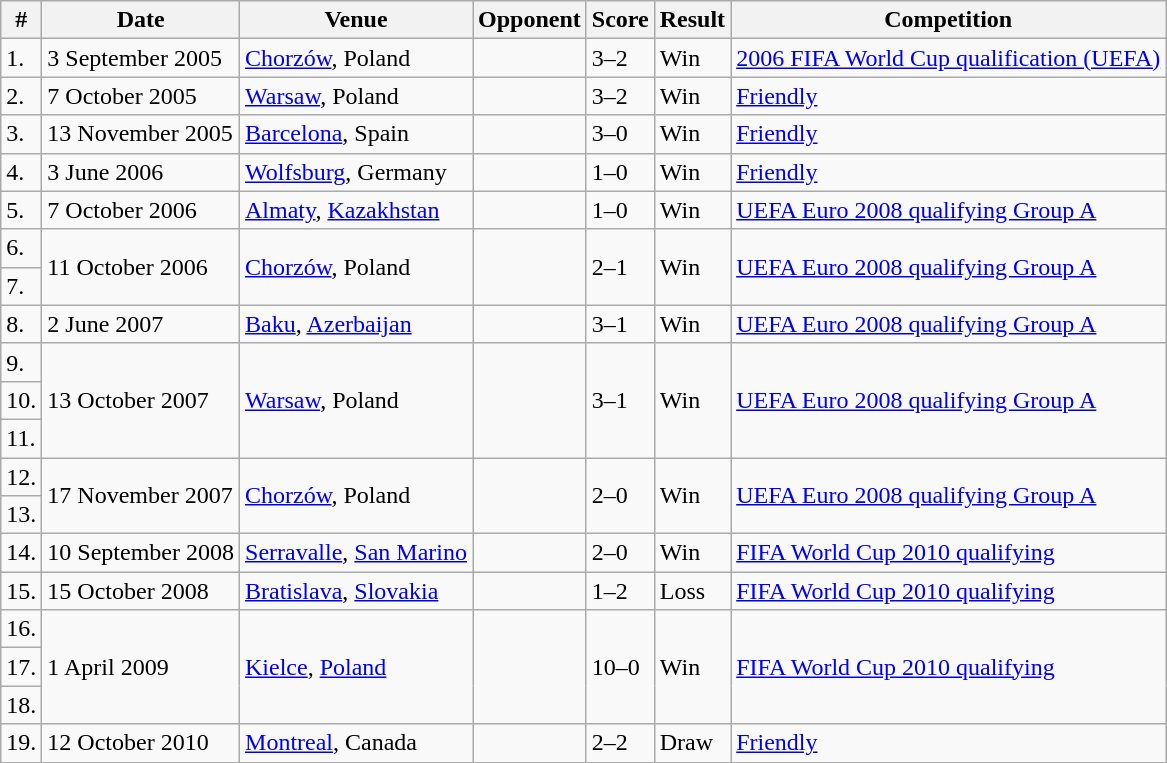<table class="wikitable collapsible collapsed">
<tr>
<th>#</th>
<th>Date</th>
<th>Venue</th>
<th>Opponent</th>
<th>Score</th>
<th>Result</th>
<th>Competition</th>
</tr>
<tr>
<td>1.</td>
<td>3 September 2005</td>
<td><a href='#'>Chorzów</a>, Poland</td>
<td></td>
<td>3–2</td>
<td>Win</td>
<td><a href='#'>2006 FIFA World Cup qualification (UEFA)</a></td>
</tr>
<tr>
<td>2.</td>
<td>7 October 2005</td>
<td><a href='#'>Warsaw</a>, Poland</td>
<td></td>
<td>3–2</td>
<td>Win</td>
<td><a href='#'>Friendly</a></td>
</tr>
<tr>
<td>3.</td>
<td>13 November 2005</td>
<td><a href='#'>Barcelona</a>, Spain</td>
<td></td>
<td>3–0</td>
<td>Win</td>
<td><a href='#'>Friendly</a></td>
</tr>
<tr>
<td>4.</td>
<td>3 June 2006</td>
<td><a href='#'>Wolfsburg</a>, Germany</td>
<td></td>
<td>1–0</td>
<td>Win</td>
<td><a href='#'>Friendly</a></td>
</tr>
<tr>
<td>5.</td>
<td>7 October 2006</td>
<td><a href='#'>Almaty</a>, <a href='#'>Kazakhstan</a></td>
<td></td>
<td>1–0</td>
<td>Win</td>
<td><a href='#'>UEFA Euro 2008 qualifying Group A</a></td>
</tr>
<tr>
<td>6.</td>
<td rowspan=2>11 October 2006</td>
<td rowspan=2><a href='#'>Chorzów</a>, Poland</td>
<td rowspan=2></td>
<td rowspan=2>2–1</td>
<td rowspan=2>Win</td>
<td rowspan=2><a href='#'>UEFA Euro 2008 qualifying Group A</a></td>
</tr>
<tr>
<td>7.</td>
</tr>
<tr>
<td>8.</td>
<td>2 June 2007</td>
<td><a href='#'>Baku</a>, <a href='#'>Azerbaijan</a></td>
<td></td>
<td>3–1</td>
<td>Win</td>
<td><a href='#'>UEFA Euro 2008 qualifying Group A</a></td>
</tr>
<tr>
<td>9.</td>
<td rowspan=3>13 October 2007</td>
<td rowspan=3><a href='#'>Warsaw</a>, Poland</td>
<td rowspan=3></td>
<td rowspan=3>3–1</td>
<td rowspan=3>Win</td>
<td rowspan=3><a href='#'>UEFA Euro 2008 qualifying Group A</a></td>
</tr>
<tr>
<td>10.</td>
</tr>
<tr>
<td>11.</td>
</tr>
<tr>
<td>12.</td>
<td rowspan=2>17 November 2007</td>
<td rowspan=2><a href='#'>Chorzów</a>, Poland</td>
<td rowspan=2></td>
<td rowspan=2>2–0</td>
<td rowspan=2>Win</td>
<td rowspan=2><a href='#'>UEFA Euro 2008 qualifying Group A</a></td>
</tr>
<tr>
<td>13.</td>
</tr>
<tr>
<td>14.</td>
<td>10 September 2008</td>
<td><a href='#'>Serravalle</a>, <a href='#'>San Marino</a></td>
<td></td>
<td>2–0</td>
<td>Win</td>
<td><a href='#'>FIFA World Cup 2010 qualifying</a></td>
</tr>
<tr>
<td>15.</td>
<td>15 October 2008</td>
<td><a href='#'>Bratislava</a>, <a href='#'>Slovakia</a></td>
<td></td>
<td>1–2</td>
<td>Loss</td>
<td><a href='#'>FIFA World Cup 2010 qualifying</a></td>
</tr>
<tr>
<td>16.</td>
<td rowspan=3>1 April 2009</td>
<td rowspan=3><a href='#'>Kielce</a>, <a href='#'>Poland</a></td>
<td rowspan=3></td>
<td rowspan=3>10–0</td>
<td rowspan=3>Win</td>
<td rowspan=3><a href='#'>FIFA World Cup 2010 qualifying</a></td>
</tr>
<tr>
<td>17.</td>
</tr>
<tr>
<td>18.</td>
</tr>
<tr>
<td>19.</td>
<td>12 October 2010</td>
<td><a href='#'>Montreal</a>, Canada</td>
<td></td>
<td>2–2</td>
<td>Draw</td>
<td><a href='#'>Friendly</a></td>
</tr>
</table>
